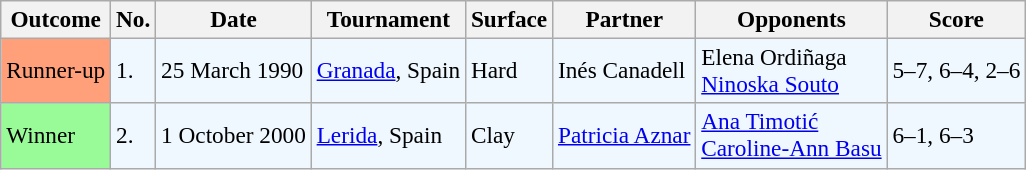<table class="sortable wikitable" style=font-size:97%>
<tr>
<th>Outcome</th>
<th>No.</th>
<th>Date</th>
<th>Tournament</th>
<th>Surface</th>
<th>Partner</th>
<th>Opponents</th>
<th>Score</th>
</tr>
<tr bgcolor="#f0f8ff">
<td bgcolor="FFA07A">Runner-up</td>
<td>1.</td>
<td>25 March 1990</td>
<td><a href='#'>Granada</a>, Spain</td>
<td>Hard</td>
<td> Inés Canadell</td>
<td> Elena Ordiñaga <br>  <a href='#'>Ninoska Souto</a></td>
<td>5–7, 6–4, 2–6</td>
</tr>
<tr style="background:#f0f8ff;">
<td style="background:#98fb98;">Winner</td>
<td>2.</td>
<td>1 October 2000</td>
<td><a href='#'>Lerida</a>, Spain</td>
<td>Clay</td>
<td> <a href='#'>Patricia Aznar</a></td>
<td> <a href='#'>Ana Timotić</a> <br>  <a href='#'>Caroline-Ann Basu</a></td>
<td>6–1, 6–3</td>
</tr>
</table>
